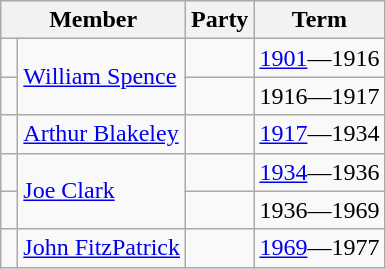<table class="wikitable">
<tr>
<th colspan="2">Member</th>
<th>Party</th>
<th>Term</th>
</tr>
<tr>
<td> </td>
<td rowspan="2"><a href='#'>William Spence</a></td>
<td></td>
<td><a href='#'>1901</a>—1916</td>
</tr>
<tr>
<td> </td>
<td></td>
<td>1916—1917</td>
</tr>
<tr>
<td> </td>
<td><a href='#'>Arthur Blakeley</a></td>
<td></td>
<td><a href='#'>1917</a>—1934</td>
</tr>
<tr>
<td> </td>
<td rowspan="2"><a href='#'>Joe Clark</a></td>
<td></td>
<td><a href='#'>1934</a>—1936</td>
</tr>
<tr>
<td> </td>
<td></td>
<td>1936—1969</td>
</tr>
<tr>
<td> </td>
<td><a href='#'>John FitzPatrick</a></td>
<td></td>
<td><a href='#'>1969</a>—1977</td>
</tr>
</table>
